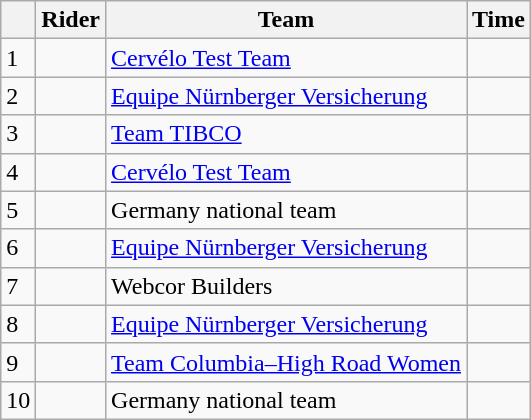<table class="wikitable">
<tr>
<th></th>
<th>Rider</th>
<th>Team</th>
<th>Time</th>
</tr>
<tr>
<td>1</td>
<td></td>
<td><a href='#'>Cervélo Test Team</a></td>
<td align="right"></td>
</tr>
<tr>
<td>2</td>
<td></td>
<td><a href='#'>Equipe Nürnberger Versicherung</a></td>
<td align="right"></td>
</tr>
<tr>
<td>3</td>
<td></td>
<td><a href='#'>Team TIBCO</a></td>
<td align="right"></td>
</tr>
<tr>
<td>4</td>
<td></td>
<td><a href='#'>Cervélo Test Team</a></td>
<td align="right"></td>
</tr>
<tr>
<td>5</td>
<td></td>
<td>Germany national team</td>
<td align="right"></td>
</tr>
<tr>
<td>6</td>
<td></td>
<td><a href='#'>Equipe Nürnberger Versicherung</a></td>
<td align="right"></td>
</tr>
<tr>
<td>7</td>
<td></td>
<td>Webcor Builders</td>
<td align="right"></td>
</tr>
<tr>
<td>8</td>
<td></td>
<td><a href='#'>Equipe Nürnberger Versicherung</a></td>
<td align="right"></td>
</tr>
<tr>
<td>9</td>
<td></td>
<td><a href='#'>Team Columbia–High Road Women</a></td>
<td align="right"></td>
</tr>
<tr>
<td>10</td>
<td></td>
<td>Germany national team</td>
<td align="right"></td>
</tr>
</table>
